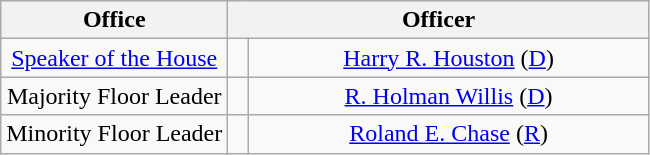<table class="wikitable" style="text-align:center">
<tr>
<th width="35%">Office</th>
<th colspan=2 width="65%">Officer</th>
</tr>
<tr>
<td><a href='#'>Speaker of the House</a></td>
<td></td>
<td><a href='#'>Harry R. Houston</a> (<a href='#'>D</a>)</td>
</tr>
<tr>
<td>Majority Floor Leader</td>
<td></td>
<td><a href='#'>R. Holman Willis</a> (<a href='#'>D</a>)</td>
</tr>
<tr>
<td>Minority Floor Leader</td>
<td></td>
<td><a href='#'>Roland E. Chase</a> (<a href='#'>R</a>)</td>
</tr>
</table>
